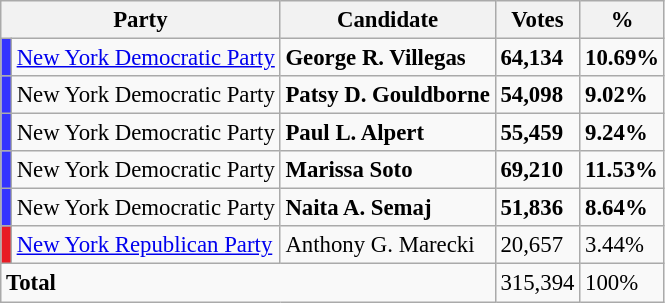<table class="wikitable" style="font-size: 95%">
<tr>
<th colspan="2">Party</th>
<th>Candidate</th>
<th>Votes</th>
<th>%</th>
</tr>
<tr>
<td bgcolor="#3333FF"></td>
<td><a href='#'>New York Democratic Party</a></td>
<td><strong>George R. Villegas</strong></td>
<td><strong>64,134</strong></td>
<td><strong>10.69%</strong></td>
</tr>
<tr>
<td bgcolor="#3333FF"></td>
<td>New York Democratic Party</td>
<td><strong>Patsy D. Gouldborne</strong></td>
<td><strong>54,098</strong></td>
<td><strong>9.02%</strong></td>
</tr>
<tr>
<td bgcolor="#3333FF"></td>
<td>New York Democratic Party</td>
<td><strong>Paul L. Alpert</strong></td>
<td><strong>55,459</strong></td>
<td><strong>9.24%</strong></td>
</tr>
<tr>
<td bgcolor="#3333FF"></td>
<td>New York Democratic Party</td>
<td><strong>Marissa Soto</strong></td>
<td><strong>69,210</strong></td>
<td><strong>11.53%</strong></td>
</tr>
<tr>
<td bgcolor="#3333FF"></td>
<td>New York Democratic Party</td>
<td><strong>Naita A. Semaj</strong></td>
<td><strong>51,836</strong></td>
<td><strong>8.64%</strong></td>
</tr>
<tr>
<td bgcolor="#E81B23"></td>
<td><a href='#'>New York Republican Party</a></td>
<td>Anthony G. Marecki</td>
<td>20,657</td>
<td>3.44%</td>
</tr>
<tr>
<td colspan="3"><strong>Total</strong></td>
<td>315,394</td>
<td>100%</td>
</tr>
</table>
